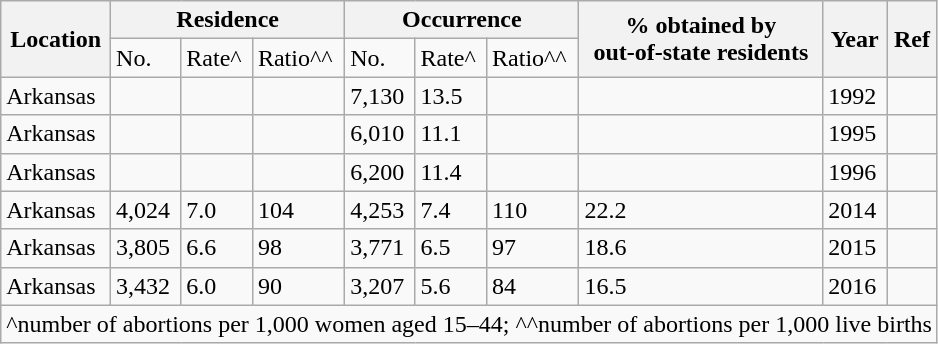<table class="wikitable">
<tr>
<th rowspan="2">Location</th>
<th colspan="3">Residence</th>
<th colspan="3">Occurrence</th>
<th rowspan="2">% obtained by<br>out-of-state residents</th>
<th rowspan="2">Year</th>
<th rowspan="2">Ref</th>
</tr>
<tr>
<td>No.</td>
<td>Rate^</td>
<td>Ratio^^</td>
<td>No.</td>
<td>Rate^</td>
<td>Ratio^^</td>
</tr>
<tr>
<td>Arkansas</td>
<td></td>
<td></td>
<td></td>
<td>7,130</td>
<td>13.5</td>
<td></td>
<td></td>
<td>1992</td>
<td></td>
</tr>
<tr>
<td>Arkansas</td>
<td></td>
<td></td>
<td></td>
<td>6,010</td>
<td>11.1</td>
<td></td>
<td></td>
<td>1995</td>
<td></td>
</tr>
<tr>
<td>Arkansas</td>
<td></td>
<td></td>
<td></td>
<td>6,200</td>
<td>11.4</td>
<td></td>
<td></td>
<td>1996</td>
<td></td>
</tr>
<tr>
<td>Arkansas</td>
<td>4,024</td>
<td>7.0</td>
<td>104</td>
<td>4,253</td>
<td>7.4</td>
<td>110</td>
<td>22.2</td>
<td>2014</td>
<td></td>
</tr>
<tr>
<td>Arkansas</td>
<td>3,805</td>
<td>6.6</td>
<td>98</td>
<td>3,771</td>
<td>6.5</td>
<td>97</td>
<td>18.6</td>
<td>2015</td>
<td></td>
</tr>
<tr>
<td>Arkansas</td>
<td>3,432</td>
<td>6.0</td>
<td>90</td>
<td>3,207</td>
<td>5.6</td>
<td>84</td>
<td>16.5</td>
<td>2016</td>
<td></td>
</tr>
<tr>
<td colspan="10">^number of abortions per 1,000 women aged 15–44; ^^number of abortions per 1,000 live births</td>
</tr>
</table>
